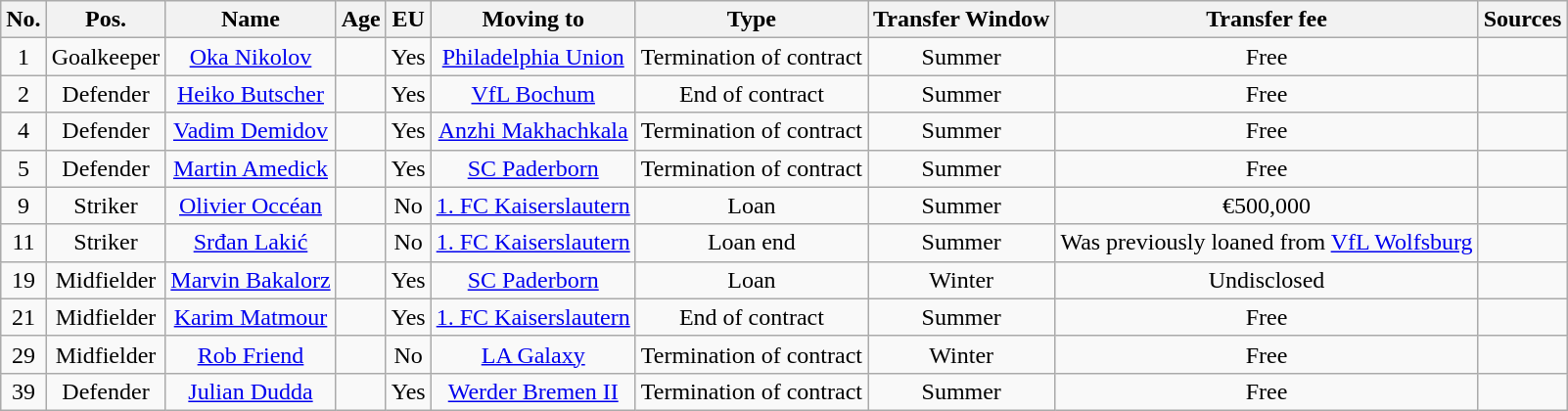<table class="wikitable" style="text-align: center">
<tr>
<th>No.</th>
<th>Pos.</th>
<th>Name</th>
<th>Age</th>
<th>EU</th>
<th>Moving to</th>
<th>Type</th>
<th>Transfer Window</th>
<th>Transfer fee</th>
<th>Sources</th>
</tr>
<tr>
<td>1</td>
<td>Goalkeeper</td>
<td><a href='#'>Oka Nikolov</a></td>
<td></td>
<td>Yes</td>
<td><a href='#'>Philadelphia Union</a></td>
<td>Termination of contract</td>
<td>Summer</td>
<td>Free</td>
<td></td>
</tr>
<tr>
<td>2</td>
<td>Defender</td>
<td><a href='#'>Heiko Butscher</a></td>
<td></td>
<td>Yes</td>
<td><a href='#'>VfL Bochum</a></td>
<td>End of contract</td>
<td>Summer</td>
<td>Free</td>
<td></td>
</tr>
<tr>
<td>4</td>
<td>Defender</td>
<td><a href='#'>Vadim Demidov</a></td>
<td></td>
<td>Yes</td>
<td><a href='#'>Anzhi Makhachkala</a></td>
<td>Termination of contract</td>
<td>Summer</td>
<td>Free</td>
<td></td>
</tr>
<tr>
<td>5</td>
<td>Defender</td>
<td><a href='#'>Martin Amedick</a></td>
<td></td>
<td>Yes</td>
<td><a href='#'>SC Paderborn</a></td>
<td>Termination of contract</td>
<td>Summer</td>
<td>Free</td>
<td></td>
</tr>
<tr>
<td>9</td>
<td>Striker</td>
<td><a href='#'>Olivier Occéan</a></td>
<td></td>
<td>No</td>
<td><a href='#'>1. FC Kaiserslautern</a></td>
<td>Loan</td>
<td>Summer</td>
<td>€500,000</td>
<td></td>
</tr>
<tr>
<td>11</td>
<td>Striker</td>
<td><a href='#'>Srđan Lakić</a></td>
<td></td>
<td>No</td>
<td><a href='#'>1. FC Kaiserslautern</a></td>
<td>Loan end</td>
<td>Summer</td>
<td>Was previously loaned from <a href='#'>VfL Wolfsburg</a></td>
<td></td>
</tr>
<tr>
<td>19</td>
<td>Midfielder</td>
<td><a href='#'>Marvin Bakalorz</a></td>
<td></td>
<td>Yes</td>
<td><a href='#'>SC Paderborn</a></td>
<td>Loan</td>
<td>Winter</td>
<td>Undisclosed</td>
<td></td>
</tr>
<tr>
<td>21</td>
<td>Midfielder</td>
<td><a href='#'>Karim Matmour</a></td>
<td></td>
<td>Yes</td>
<td><a href='#'>1. FC Kaiserslautern</a></td>
<td>End of contract</td>
<td>Summer</td>
<td>Free</td>
<td></td>
</tr>
<tr>
<td>29</td>
<td>Midfielder</td>
<td><a href='#'>Rob Friend</a></td>
<td></td>
<td>No</td>
<td><a href='#'>LA Galaxy</a></td>
<td>Termination of contract</td>
<td>Winter</td>
<td>Free</td>
<td></td>
</tr>
<tr>
<td>39</td>
<td>Defender</td>
<td><a href='#'>Julian Dudda</a></td>
<td></td>
<td>Yes</td>
<td><a href='#'>Werder Bremen II</a></td>
<td>Termination of contract</td>
<td>Summer</td>
<td>Free</td>
<td></td>
</tr>
</table>
